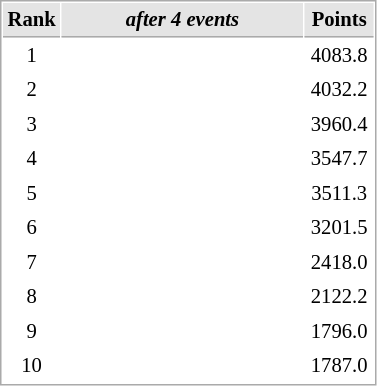<table cellspacing="1" cellpadding="3" style="border:1px solid #AAAAAA;font-size:86%">
<tr bgcolor="#E4E4E4">
<th style="border-bottom:1px solid #AAAAAA" width=10>Rank</th>
<th style="border-bottom:1px solid #AAAAAA" width=155><em>after 4 events</em></th>
<th style="border-bottom:1px solid #AAAAAA" width=40>Points</th>
</tr>
<tr align=center>
<td>1</td>
<td align=left></td>
<td>4083.8</td>
</tr>
<tr align=center>
<td>2</td>
<td align=left></td>
<td>4032.2</td>
</tr>
<tr align=center>
<td>3</td>
<td align=left></td>
<td>3960.4</td>
</tr>
<tr align=center>
<td>4</td>
<td align=left></td>
<td>3547.7</td>
</tr>
<tr align=center>
<td>5</td>
<td align=left></td>
<td>3511.3</td>
</tr>
<tr align=center>
<td>6</td>
<td align=left></td>
<td>3201.5</td>
</tr>
<tr align=center>
<td>7</td>
<td align=left></td>
<td>2418.0</td>
</tr>
<tr align=center>
<td>8</td>
<td align=left></td>
<td>2122.2</td>
</tr>
<tr align=center>
<td>9</td>
<td align=left></td>
<td>1796.0</td>
</tr>
<tr align=center>
<td>10</td>
<td align=left></td>
<td>1787.0</td>
</tr>
</table>
